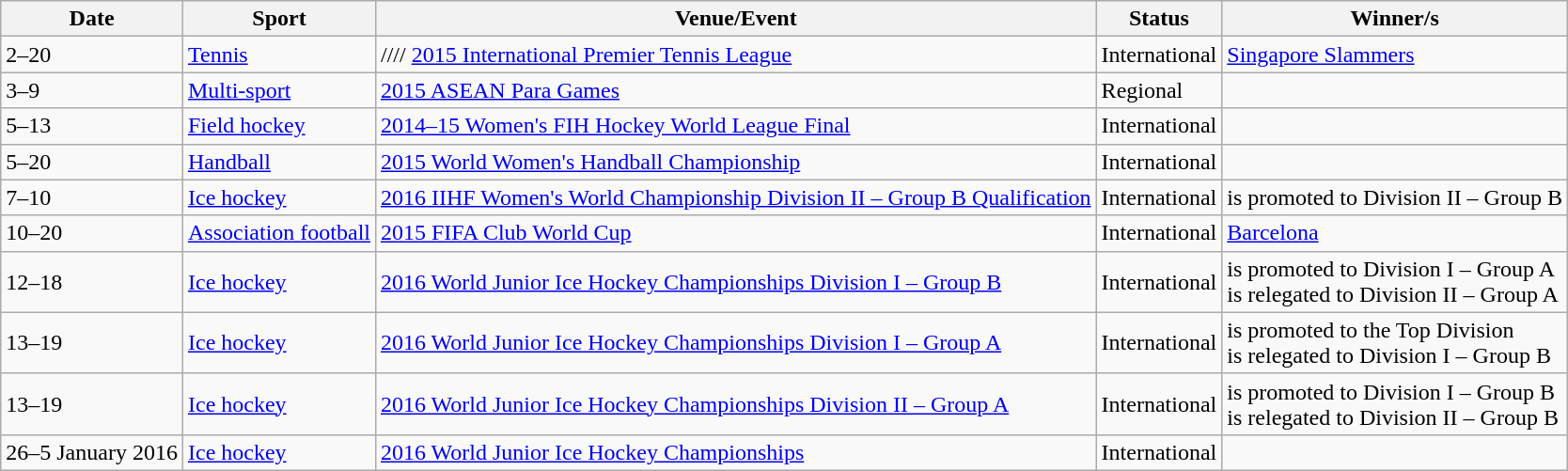<table class="wikitable sortable">
<tr>
<th>Date</th>
<th>Sport</th>
<th>Venue/Event</th>
<th>Status</th>
<th>Winner/s</th>
</tr>
<tr>
<td>2–20</td>
<td><a href='#'>Tennis</a></td>
<td>//// <a href='#'>2015 International Premier Tennis League</a></td>
<td>International</td>
<td> <a href='#'>Singapore Slammers</a></td>
</tr>
<tr>
<td>3–9</td>
<td><a href='#'>Multi-sport</a></td>
<td> <a href='#'>2015 ASEAN Para Games</a></td>
<td>Regional</td>
<td></td>
</tr>
<tr>
<td>5–13</td>
<td><a href='#'>Field hockey</a></td>
<td> <a href='#'>2014–15 Women's FIH Hockey World League Final</a></td>
<td>International</td>
<td></td>
</tr>
<tr>
<td>5–20</td>
<td><a href='#'>Handball</a></td>
<td> <a href='#'>2015 World Women's Handball Championship</a></td>
<td>International</td>
<td></td>
</tr>
<tr>
<td>7–10</td>
<td><a href='#'>Ice hockey</a></td>
<td> <a href='#'>2016 IIHF Women's World Championship Division II – Group B Qualification</a></td>
<td>International</td>
<td> is promoted to Division II – Group B</td>
</tr>
<tr>
<td>10–20</td>
<td><a href='#'>Association football</a></td>
<td> <a href='#'>2015 FIFA Club World Cup</a></td>
<td>International</td>
<td> <a href='#'>Barcelona</a></td>
</tr>
<tr>
<td>12–18</td>
<td><a href='#'>Ice hockey</a></td>
<td> <a href='#'>2016 World Junior Ice Hockey Championships Division I – Group B</a></td>
<td>International</td>
<td> is promoted to Division I – Group A<br> is relegated to Division II – Group A</td>
</tr>
<tr>
<td>13–19</td>
<td><a href='#'>Ice hockey</a></td>
<td> <a href='#'>2016 World Junior Ice Hockey Championships Division I – Group A</a></td>
<td>International</td>
<td> is promoted to the Top Division<br> is relegated to Division I – Group B</td>
</tr>
<tr>
<td>13–19</td>
<td><a href='#'>Ice hockey</a></td>
<td> <a href='#'>2016 World Junior Ice Hockey Championships Division II – Group A</a></td>
<td>International</td>
<td> is promoted to Division I – Group B<br> is relegated to Division II – Group B</td>
</tr>
<tr>
<td>26–5 January 2016</td>
<td><a href='#'>Ice hockey</a></td>
<td> <a href='#'>2016 World Junior Ice Hockey Championships</a></td>
<td>International</td>
<td></td>
</tr>
</table>
